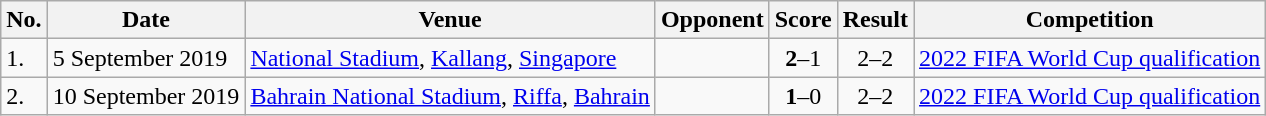<table class="wikitable">
<tr>
<th>No.</th>
<th>Date</th>
<th>Venue</th>
<th>Opponent</th>
<th>Score</th>
<th>Result</th>
<th>Competition</th>
</tr>
<tr>
<td>1.</td>
<td>5 September 2019</td>
<td><a href='#'>National Stadium</a>, <a href='#'>Kallang</a>, <a href='#'>Singapore</a></td>
<td></td>
<td align=center><strong>2</strong>–1</td>
<td align=center>2–2</td>
<td><a href='#'>2022 FIFA World Cup qualification</a></td>
</tr>
<tr>
<td>2.</td>
<td>10 September 2019</td>
<td><a href='#'>Bahrain National Stadium</a>, <a href='#'>Riffa</a>, <a href='#'>Bahrain</a></td>
<td></td>
<td align=center><strong>1</strong>–0</td>
<td align=center>2–2</td>
<td><a href='#'>2022 FIFA World Cup qualification</a></td>
</tr>
</table>
